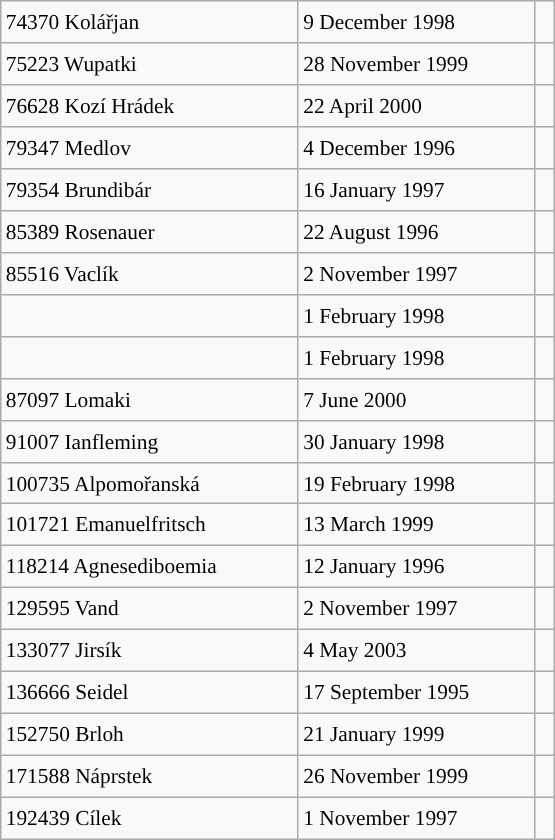<table class="wikitable" style="font-size: 89%; float: left; width: 26em; margin-right: 1em; height: 560px;">
<tr>
<td>74370 Kolářjan</td>
<td>9 December 1998</td>
<td> </td>
</tr>
<tr>
<td>75223 Wupatki</td>
<td>28 November 1999</td>
<td> </td>
</tr>
<tr>
<td>76628 Kozí Hrádek</td>
<td>22 April 2000</td>
<td> </td>
</tr>
<tr>
<td>79347 Medlov</td>
<td>4 December 1996</td>
<td> </td>
</tr>
<tr>
<td>79354 Brundibár</td>
<td>16 January 1997</td>
<td> </td>
</tr>
<tr>
<td>85389 Rosenauer</td>
<td>22 August 1996</td>
<td> </td>
</tr>
<tr>
<td>85516 Vaclík</td>
<td>2 November 1997</td>
<td> </td>
</tr>
<tr>
<td></td>
<td>1 February 1998</td>
<td> </td>
</tr>
<tr>
<td></td>
<td>1 February 1998</td>
<td> </td>
</tr>
<tr>
<td>87097 Lomaki</td>
<td>7 June 2000</td>
<td> </td>
</tr>
<tr>
<td>91007 Ianfleming</td>
<td>30 January 1998</td>
<td> </td>
</tr>
<tr>
<td>100735 Alpomořanská</td>
<td>19 February 1998</td>
<td> </td>
</tr>
<tr>
<td>101721 Emanuelfritsch</td>
<td>13 March 1999</td>
<td> </td>
</tr>
<tr>
<td>118214 Agnesediboemia</td>
<td>12 January 1996</td>
<td> </td>
</tr>
<tr>
<td>129595 Vand</td>
<td>2 November 1997</td>
<td> </td>
</tr>
<tr>
<td>133077 Jirsík</td>
<td>4 May 2003</td>
<td> </td>
</tr>
<tr>
<td>136666 Seidel</td>
<td>17 September 1995</td>
<td> </td>
</tr>
<tr>
<td>152750 Brloh</td>
<td>21 January 1999</td>
<td> </td>
</tr>
<tr>
<td>171588 Náprstek</td>
<td>26 November 1999</td>
<td> </td>
</tr>
<tr>
<td>192439 Cílek</td>
<td>1 November 1997</td>
<td> </td>
</tr>
</table>
